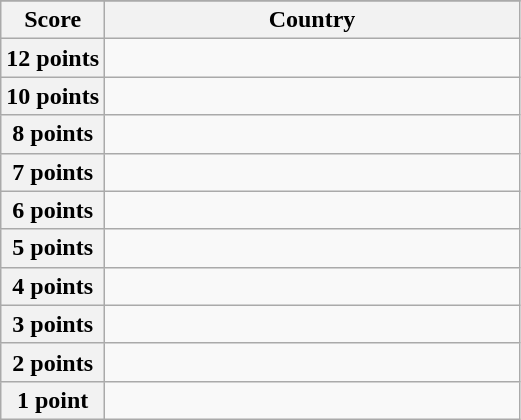<table class="wikitable">
<tr>
</tr>
<tr>
<th scope="col" width="20%">Score</th>
<th scope="col">Country</th>
</tr>
<tr>
<th scope="row">12 points</th>
<td></td>
</tr>
<tr>
<th scope="row">10 points</th>
<td></td>
</tr>
<tr>
<th scope="row">8 points</th>
<td></td>
</tr>
<tr>
<th scope="row">7 points</th>
<td></td>
</tr>
<tr>
<th scope="row">6 points</th>
<td></td>
</tr>
<tr>
<th scope="row">5 points</th>
<td></td>
</tr>
<tr>
<th scope="row">4 points</th>
<td></td>
</tr>
<tr>
<th scope="row">3 points</th>
<td></td>
</tr>
<tr>
<th scope="row">2 points</th>
<td></td>
</tr>
<tr>
<th scope="row">1 point</th>
<td></td>
</tr>
</table>
